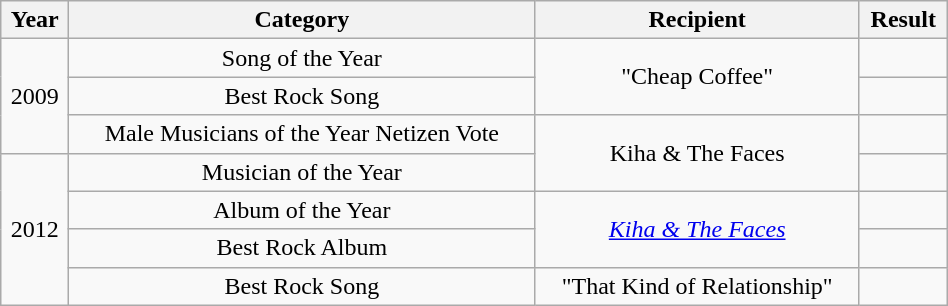<table class="wikitable" style="text-align: center; width: 50%;">
<tr>
<th>Year</th>
<th>Category</th>
<th>Recipient</th>
<th>Result</th>
</tr>
<tr>
<td rowspan="3">2009</td>
<td>Song of the Year</td>
<td rowspan="2">"Cheap Coffee"</td>
<td></td>
</tr>
<tr>
<td>Best Rock Song</td>
<td></td>
</tr>
<tr>
<td>Male Musicians of the Year Netizen Vote</td>
<td rowspan="2">Kiha & The Faces</td>
<td></td>
</tr>
<tr>
<td rowspan="4">2012</td>
<td>Musician of the Year</td>
<td></td>
</tr>
<tr>
<td>Album of the Year</td>
<td rowspan="2"><em><a href='#'>Kiha & The Faces</a></em></td>
<td></td>
</tr>
<tr>
<td>Best Rock Album</td>
<td></td>
</tr>
<tr>
<td>Best Rock Song</td>
<td>"That Kind of Relationship"</td>
<td></td>
</tr>
</table>
